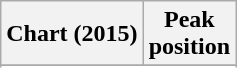<table class="wikitable sortable plainrowheaders" style="text-align:center">
<tr>
<th scope="col">Chart (2015)</th>
<th scope="col">Peak<br>position</th>
</tr>
<tr>
</tr>
<tr>
</tr>
<tr>
</tr>
<tr>
</tr>
<tr>
</tr>
</table>
